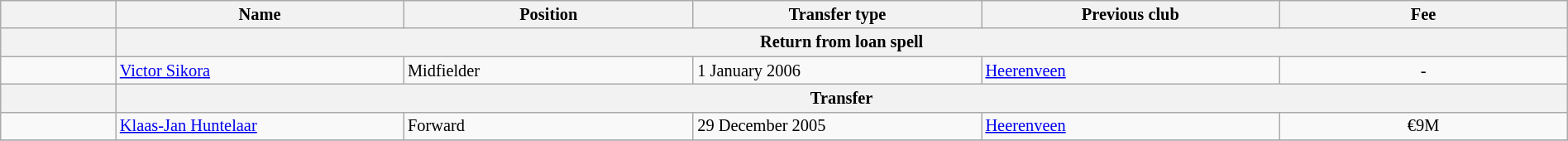<table class="wikitable" style="width:100%; font-size:85%;">
<tr>
<th width="2%"></th>
<th width="5%">Name</th>
<th width="5%">Position</th>
<th width="5%">Transfer type</th>
<th width="5%">Previous club</th>
<th width="5%">Fee</th>
</tr>
<tr>
<th></th>
<th colspan="5" align="center">Return from loan spell</th>
</tr>
<tr>
<td align=center></td>
<td align=left> <a href='#'>Victor Sikora</a></td>
<td align=left>Midfielder</td>
<td align=left>1 January 2006</td>
<td align=left> <a href='#'>Heerenveen</a></td>
<td align=center>-</td>
</tr>
<tr>
<th></th>
<th colspan="5" align="center">Transfer</th>
</tr>
<tr>
<td align=center></td>
<td align=left> <a href='#'>Klaas-Jan Huntelaar</a></td>
<td align=left>Forward</td>
<td align=left>29 December 2005</td>
<td align=left> <a href='#'>Heerenveen</a></td>
<td align=center>€9M</td>
</tr>
<tr>
</tr>
</table>
